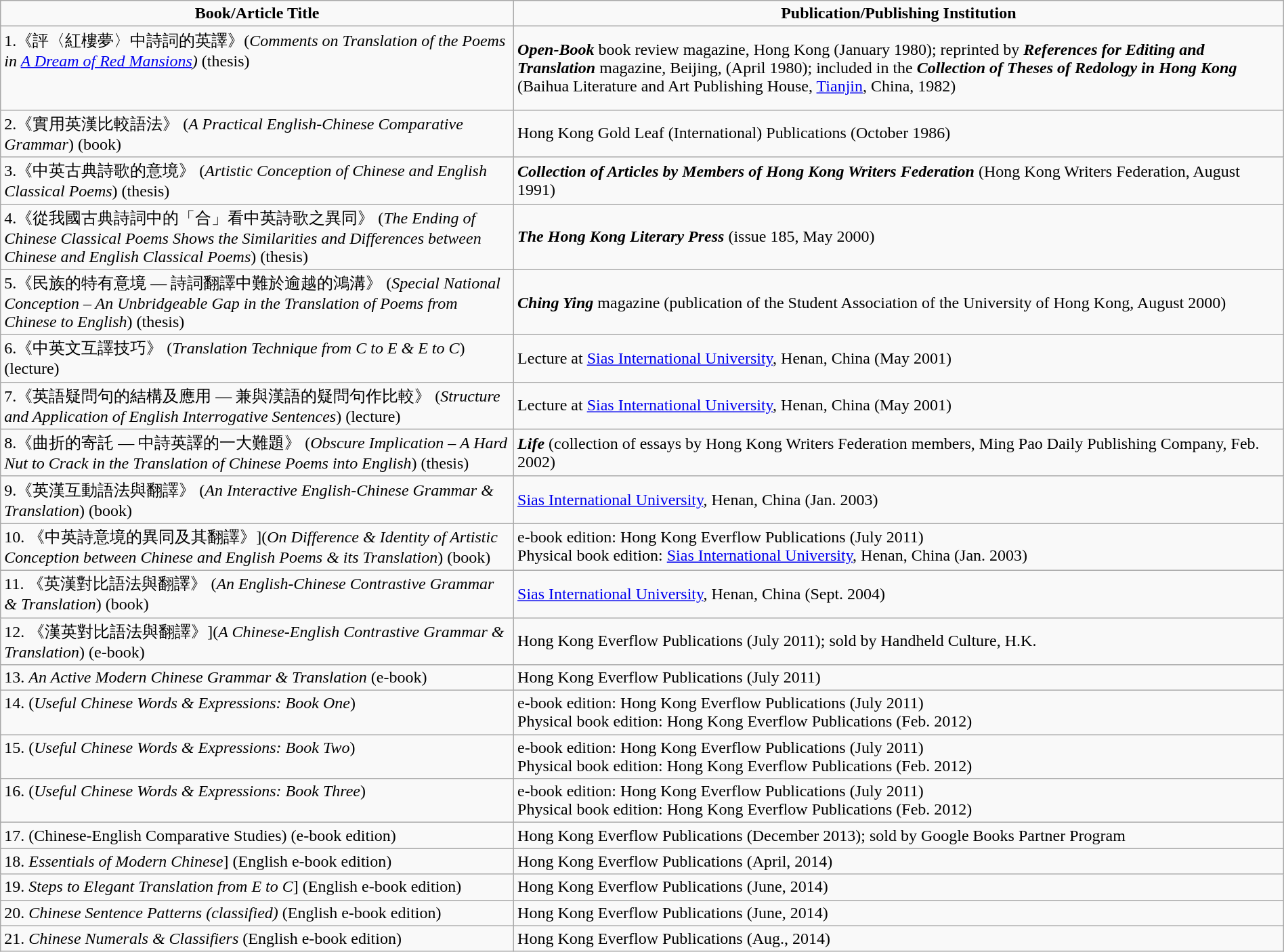<table class="wikitable" width="100%">
<tr align=center>
<td style="width:40%"><strong>Book/Article Title</strong></td>
<td style="width:60%"><strong>Publication/Publishing Institution</strong></td>
</tr>
<tr>
<td rowspan="1">1.《評〈紅樓夢〉中詩詞的英譯》(<em>Comments on Translation of the Poems in <a href='#'>A Dream of Red Mansions</a>)</em> (thesis)<br><br><br></td>
<td><strong><em>Open-Book</em></strong> book review magazine, Hong Kong (January 1980); reprinted by <strong><em>References for Editing and Translation</em></strong> magazine, Beijing, (April 1980); included in the <strong><em>Collection of Theses of Redology in Hong Kong</em></strong> (Baihua Literature and Art Publishing House, <a href='#'>Tianjin</a>, China, 1982)</td>
</tr>
<tr>
<td rowspan="1">2.《實用英漢比較語法》 (<em>A Practical English-Chinese Comparative Grammar</em>) (book)</td>
<td>Hong Kong Gold Leaf (International) Publications (October 1986)</td>
</tr>
<tr>
<td rowspan="1">3.《中英古典詩歌的意境》 (<em>Artistic Conception of Chinese and English Classical Poems</em>) (thesis)</td>
<td><strong><em>Collection of Articles by Members of Hong Kong Writers Federation</em></strong> (Hong Kong Writers Federation, August 1991)</td>
</tr>
<tr>
<td rowspan="1">4.《從我國古典詩詞中的「合」看中英詩歌之異同》 (<em>The Ending of Chinese Classical Poems Shows the Similarities and Differences between Chinese and English Classical Poems</em>) (thesis)</td>
<td><strong><em>The Hong Kong Literary Press</em></strong> (issue 185, May 2000)</td>
</tr>
<tr>
<td rowspan="1">5.《民族的特有意境 — 詩詞翻譯中難於逾越的鴻溝》 (<em>Special National Conception – An Unbridgeable Gap in the Translation of Poems from Chinese to English</em>) (thesis)</td>
<td><strong><em>Ching Ying</em></strong> magazine (publication of the Student Association of the University of Hong Kong, August 2000)</td>
</tr>
<tr>
<td rowspan="1">6.《中英文互譯技巧》 (<em>Translation Technique from C to E & E to C</em>) (lecture)</td>
<td>Lecture at <a href='#'>Sias International University</a>, Henan, China (May 2001)</td>
</tr>
<tr>
<td rowspan="1">7.《英語疑問句的結構及應用 — 兼與漢語的疑問句作比較》 (<em>Structure and Application of English Interrogative Sentences</em>) (lecture)</td>
<td>Lecture at <a href='#'>Sias International University</a>, Henan, China (May 2001)</td>
</tr>
<tr>
<td rowspan="1">8.《曲折的寄託 — 中詩英譯的一大難題》 (<em>Obscure Implication – A Hard Nut to Crack in the Translation of Chinese Poems into English</em>) (thesis)</td>
<td><strong><em>Life</em></strong> (collection of essays by Hong Kong Writers Federation members, Ming Pao Daily Publishing Company, Feb. 2002)</td>
</tr>
<tr>
<td rowspan="1">9.《英漢互動語法與翻譯》 (<em>An Interactive English-Chinese Grammar & Translation</em>) (book)</td>
<td><a href='#'>Sias International University</a>, Henan, China (Jan. 2003)</td>
</tr>
<tr>
<td rowspan="1">10. 《中英詩意境的異同及其翻譯》](<em>On Difference & Identity of Artistic Conception between Chinese and English Poems & its Translation</em>) (book)</td>
<td>e-book edition: Hong Kong Everflow Publications (July 2011)<br>Physical book edition: <a href='#'>Sias International University</a>, Henan, China (Jan. 2003)</td>
</tr>
<tr>
<td rowspan="1">11. 《英漢對比語法與翻譯》 (<em>An English-Chinese Contrastive Grammar & Translation</em>) (book)</td>
<td><a href='#'>Sias International University</a>, Henan, China (Sept. 2004)</td>
</tr>
<tr>
<td rowspan="1">12. 《漢英對比語法與翻譯》](<em>A Chinese-English Contrastive Grammar & Translation</em>) (e-book)</td>
<td>Hong Kong Everflow Publications (July 2011); sold by Handheld Culture, H.K.</td>
</tr>
<tr>
<td rowspan="1">13. <em>An Active Modern Chinese Grammar & Translation</em> (e-book)</td>
<td>Hong Kong Everflow Publications (July 2011)</td>
</tr>
<tr>
<td rowspan="1">14.  (<em>Useful Chinese Words & Expressions: Book One</em>)<br><br></td>
<td>e-book edition: Hong Kong Everflow Publications (July 2011)<br>Physical book edition: Hong Kong Everflow Publications (Feb. 2012)</td>
</tr>
<tr>
<td rowspan="1">15.  (<em>Useful Chinese Words & Expressions: Book Two</em>)<br><br></td>
<td>e-book edition: Hong Kong Everflow Publications (July 2011)<br>Physical book edition: Hong Kong Everflow Publications (Feb. 2012)</td>
</tr>
<tr>
<td rowspan="1">16.  (<em>Useful Chinese Words & Expressions: Book Three</em>)<br><br></td>
<td>e-book edition: Hong Kong Everflow Publications (July 2011)<br>Physical book edition: Hong Kong Everflow Publications (Feb. 2012)</td>
</tr>
<tr>
<td rowspan="1">17.  (Chinese-English Comparative Studies) (e-book edition)</td>
<td>Hong Kong Everflow Publications (December 2013); sold by Google Books Partner Program</td>
</tr>
<tr>
<td rowspan="1">18. <em>Essentials of Modern Chinese</em>] (English e-book edition)</td>
<td>Hong Kong Everflow Publications (April, 2014)</td>
</tr>
<tr>
<td rowspan="1">19. <em>Steps to Elegant Translation from E to C</em>] (English e-book edition)</td>
<td>Hong Kong Everflow Publications (June, 2014)</td>
</tr>
<tr>
<td rowspan="1">20. <em>Chinese Sentence Patterns (classified)</em> (English e-book edition)</td>
<td>Hong Kong Everflow Publications (June, 2014)</td>
</tr>
<tr>
<td rowspan="1">21. <em>Chinese Numerals & Classifiers</em> (English e-book edition)</td>
<td>Hong Kong Everflow Publications (Aug., 2014)</td>
</tr>
</table>
